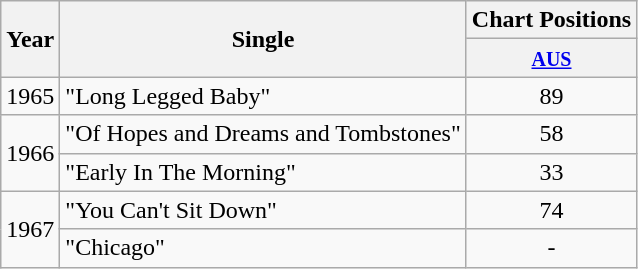<table class="wikitable">
<tr>
<th rowspan="2">Year</th>
<th rowspan="2">Single</th>
<th colspan="1">Chart Positions</th>
</tr>
<tr>
<th><small><a href='#'>AUS</a></small></th>
</tr>
<tr>
<td rowspan="1">1965</td>
<td>"Long Legged Baby"</td>
<td align="center">89</td>
</tr>
<tr>
<td rowspan="2">1966</td>
<td>"Of Hopes and Dreams and Tombstones"</td>
<td align="center">58</td>
</tr>
<tr>
<td>"Early In The Morning"</td>
<td align="center">33</td>
</tr>
<tr>
<td rowspan="2">1967</td>
<td>"You Can't Sit Down"</td>
<td align="center">74</td>
</tr>
<tr>
<td>"Chicago"</td>
<td align="center">-</td>
</tr>
</table>
